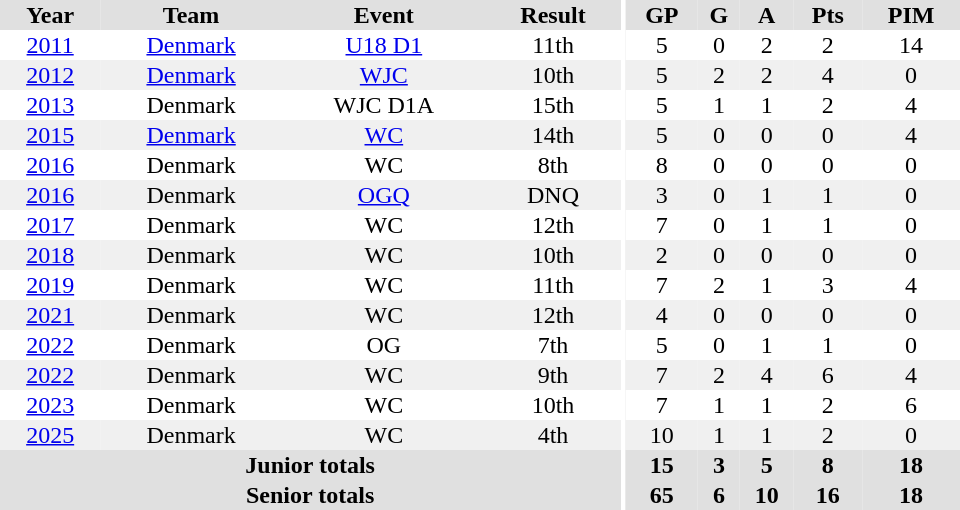<table border="0" cellpadding="1" cellspacing="0" ID="Table3" style="text-align:center; width:40em">
<tr ALIGN="center" bgcolor="#e0e0e0">
<th>Year</th>
<th>Team</th>
<th>Event</th>
<th>Result</th>
<th rowspan="99" bgcolor="#ffffff"></th>
<th>GP</th>
<th>G</th>
<th>A</th>
<th>Pts</th>
<th>PIM</th>
</tr>
<tr>
<td><a href='#'>2011</a></td>
<td><a href='#'>Denmark</a></td>
<td><a href='#'>U18 D1</a></td>
<td>11th</td>
<td>5</td>
<td>0</td>
<td>2</td>
<td>2</td>
<td>14</td>
</tr>
<tr bgcolor="#f0f0f0">
<td><a href='#'>2012</a></td>
<td><a href='#'>Denmark</a></td>
<td><a href='#'>WJC</a></td>
<td>10th</td>
<td>5</td>
<td>2</td>
<td>2</td>
<td>4</td>
<td>0</td>
</tr>
<tr>
<td><a href='#'>2013</a></td>
<td>Denmark</td>
<td>WJC D1A</td>
<td>15th</td>
<td>5</td>
<td>1</td>
<td>1</td>
<td>2</td>
<td>4</td>
</tr>
<tr bgcolor="#f0f0f0">
<td><a href='#'>2015</a></td>
<td><a href='#'>Denmark</a></td>
<td><a href='#'>WC</a></td>
<td>14th</td>
<td>5</td>
<td>0</td>
<td>0</td>
<td>0</td>
<td>4</td>
</tr>
<tr>
<td><a href='#'>2016</a></td>
<td>Denmark</td>
<td>WC</td>
<td>8th</td>
<td>8</td>
<td>0</td>
<td>0</td>
<td>0</td>
<td>0</td>
</tr>
<tr bgcolor="#f0f0f0">
<td><a href='#'>2016</a></td>
<td>Denmark</td>
<td><a href='#'>OGQ</a></td>
<td>DNQ</td>
<td>3</td>
<td>0</td>
<td>1</td>
<td>1</td>
<td>0</td>
</tr>
<tr>
<td><a href='#'>2017</a></td>
<td>Denmark</td>
<td>WC</td>
<td>12th</td>
<td>7</td>
<td>0</td>
<td>1</td>
<td>1</td>
<td>0</td>
</tr>
<tr bgcolor="#f0f0f0">
<td><a href='#'>2018</a></td>
<td>Denmark</td>
<td>WC</td>
<td>10th</td>
<td>2</td>
<td>0</td>
<td>0</td>
<td>0</td>
<td>0</td>
</tr>
<tr>
<td><a href='#'>2019</a></td>
<td>Denmark</td>
<td>WC</td>
<td>11th</td>
<td>7</td>
<td>2</td>
<td>1</td>
<td>3</td>
<td>4</td>
</tr>
<tr bgcolor="#f0f0f0">
<td><a href='#'>2021</a></td>
<td>Denmark</td>
<td>WC</td>
<td>12th</td>
<td>4</td>
<td>0</td>
<td>0</td>
<td>0</td>
<td>0</td>
</tr>
<tr>
<td><a href='#'>2022</a></td>
<td>Denmark</td>
<td>OG</td>
<td>7th</td>
<td>5</td>
<td>0</td>
<td>1</td>
<td>1</td>
<td>0</td>
</tr>
<tr bgcolor="#f0f0f0">
<td><a href='#'>2022</a></td>
<td>Denmark</td>
<td>WC</td>
<td>9th</td>
<td>7</td>
<td>2</td>
<td>4</td>
<td>6</td>
<td>4</td>
</tr>
<tr>
<td><a href='#'>2023</a></td>
<td>Denmark</td>
<td>WC</td>
<td>10th</td>
<td>7</td>
<td>1</td>
<td>1</td>
<td>2</td>
<td>6</td>
</tr>
<tr bgcolor="#f0f0f0">
<td><a href='#'>2025</a></td>
<td>Denmark</td>
<td>WC</td>
<td>4th</td>
<td>10</td>
<td>1</td>
<td>1</td>
<td>2</td>
<td>0</td>
</tr>
<tr bgcolor="#e0e0e0">
<th colspan="4">Junior totals</th>
<th>15</th>
<th>3</th>
<th>5</th>
<th>8</th>
<th>18</th>
</tr>
<tr bgcolor="#e0e0e0">
<th colspan="4">Senior totals</th>
<th>65</th>
<th>6</th>
<th>10</th>
<th>16</th>
<th>18</th>
</tr>
</table>
